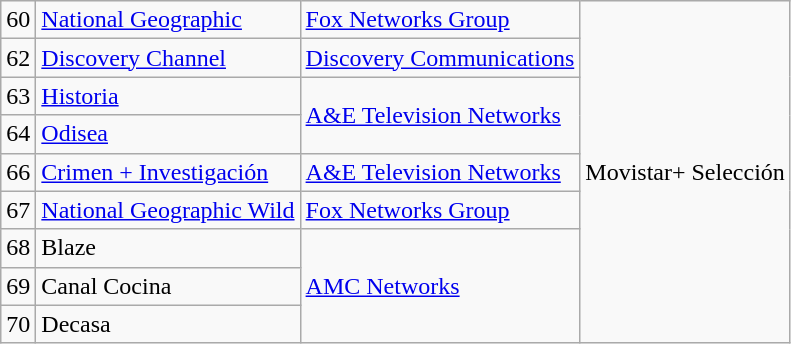<table class="wikitable">
<tr>
<td>60</td>
<td><a href='#'>National Geographic</a></td>
<td><a href='#'>Fox Networks Group</a></td>
<td rowspan="10">Movistar+ Selección</td>
</tr>
<tr>
<td>62</td>
<td><a href='#'>Discovery Channel</a></td>
<td><a href='#'>Discovery Communications</a></td>
</tr>
<tr>
<td>63</td>
<td><a href='#'>Historia</a></td>
<td rowspan="2"><a href='#'>A&E Television Networks</a></td>
</tr>
<tr>
<td>64</td>
<td><a href='#'>Odisea</a></td>
</tr>
<tr>
<td>66</td>
<td><a href='#'>Crimen + Investigación</a></td>
<td><a href='#'>A&E Television Networks</a></td>
</tr>
<tr>
<td>67</td>
<td><a href='#'>National Geographic Wild</a></td>
<td><a href='#'>Fox Networks Group</a></td>
</tr>
<tr>
<td>68</td>
<td>Blaze</td>
<td rowspan="3"><a href='#'>AMC Networks</a></td>
</tr>
<tr>
<td>69</td>
<td>Canal Cocina</td>
</tr>
<tr>
<td>70</td>
<td>Decasa</td>
</tr>
</table>
